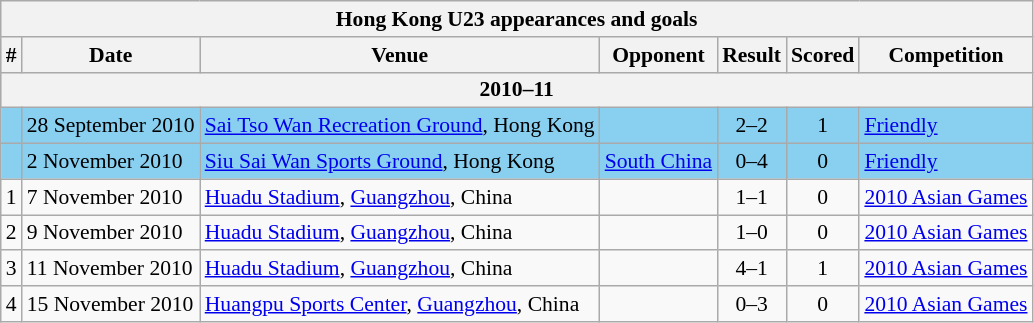<table class="wikitable collapsible collapsed" style="font-size:90%; text-align: left;" align=center>
<tr>
<th colspan="7"><strong>Hong Kong U23 appearances and goals</strong></th>
</tr>
<tr bgcolor="#CCCCCC" align="center">
<th>#</th>
<th>Date</th>
<th>Venue</th>
<th>Opponent</th>
<th>Result</th>
<th>Scored</th>
<th>Competition</th>
</tr>
<tr bgcolor="#CCCCCC" align="center">
<th colspan="7"><strong>2010–11</strong></th>
</tr>
<tr style="background-color:#89CFF0">
<td></td>
<td>28 September 2010</td>
<td><a href='#'>Sai Tso Wan Recreation Ground</a>, Hong Kong</td>
<td></td>
<td align=center>2–2</td>
<td align=center>1</td>
<td><a href='#'>Friendly</a></td>
</tr>
<tr style="background-color:#89CFF0">
<td></td>
<td>2 November 2010</td>
<td><a href='#'>Siu Sai Wan Sports Ground</a>, Hong Kong</td>
<td><a href='#'>South China</a></td>
<td align=center>0–4</td>
<td align=center>0</td>
<td><a href='#'>Friendly</a></td>
</tr>
<tr>
<td>1</td>
<td>7 November 2010</td>
<td><a href='#'>Huadu Stadium</a>, <a href='#'>Guangzhou</a>, China</td>
<td></td>
<td align=center>1–1</td>
<td align=center>0</td>
<td><a href='#'>2010 Asian Games</a></td>
</tr>
<tr>
<td>2</td>
<td>9 November 2010</td>
<td><a href='#'>Huadu Stadium</a>, <a href='#'>Guangzhou</a>, China</td>
<td></td>
<td align=center>1–0</td>
<td align=center>0</td>
<td><a href='#'>2010 Asian Games</a></td>
</tr>
<tr>
<td>3</td>
<td>11 November 2010</td>
<td><a href='#'>Huadu Stadium</a>, <a href='#'>Guangzhou</a>, China</td>
<td></td>
<td align=center>4–1</td>
<td align=center>1</td>
<td><a href='#'>2010 Asian Games</a></td>
</tr>
<tr>
<td>4</td>
<td>15 November 2010</td>
<td><a href='#'>Huangpu Sports Center</a>, <a href='#'>Guangzhou</a>, China</td>
<td></td>
<td align=center>0–3</td>
<td align=center>0</td>
<td><a href='#'>2010 Asian Games</a></td>
</tr>
</table>
